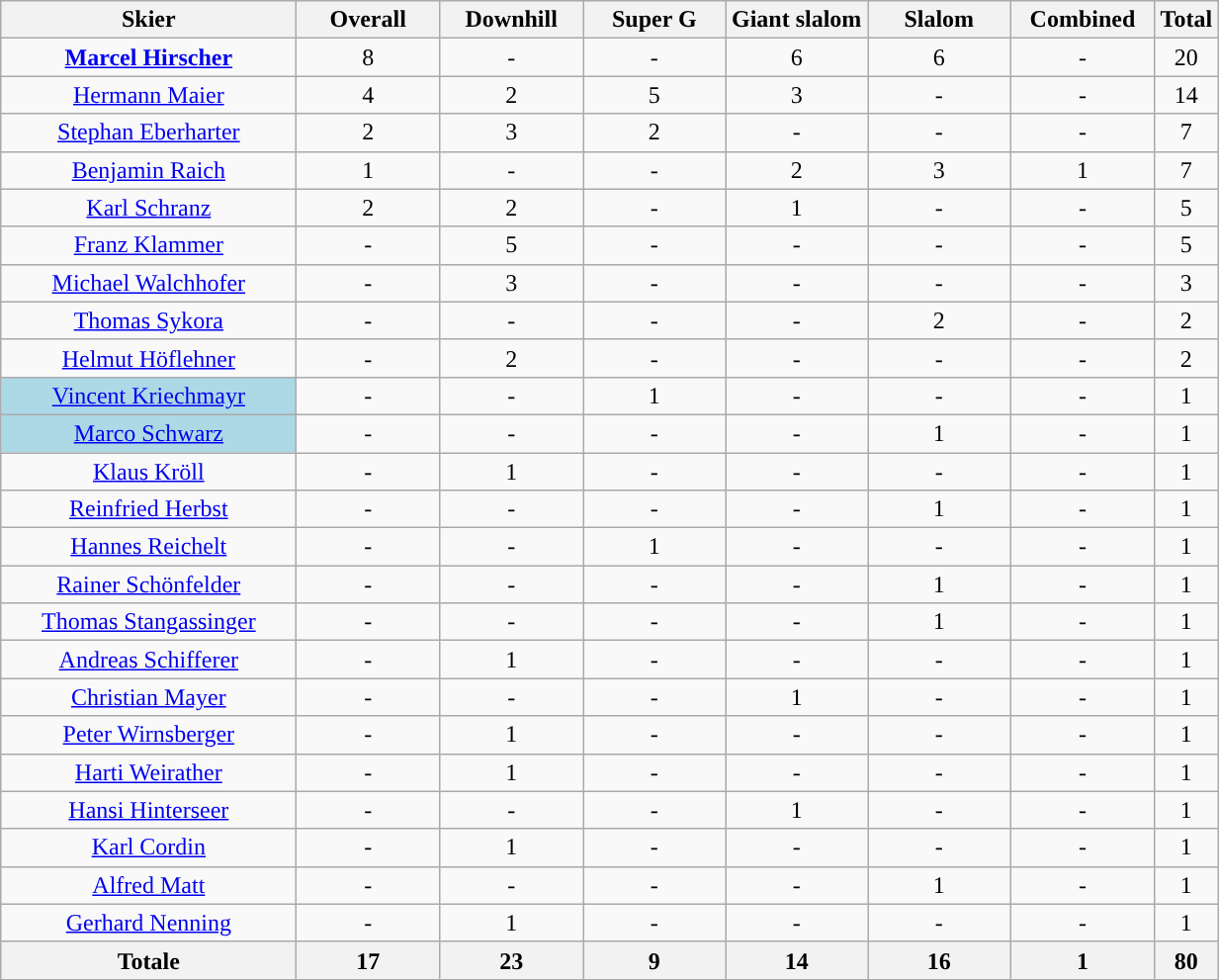<table class="wikitable" width=65% style="font-size:100%; text-align:center;">
<tr>
<th style="width:25%">Skier</th>
<th style="width:12%">Overall</th>
<th style="width:12%">Downhill</th>
<th style="width:12%">Super G</th>
<th style="width:12%">Giant slalom</th>
<th style="width:12%">Slalom</th>
<th style="width:12%">Combined</th>
<th style="width:12%">Total</th>
</tr>
<tr>
<td><strong><a href='#'>Marcel Hirscher</a></strong></td>
<td align=center>8</td>
<td align=center>-</td>
<td align=center>-</td>
<td align=center>6</td>
<td align=center>6</td>
<td align=center>-</td>
<td align=center>20</td>
</tr>
<tr>
<td><a href='#'>Hermann Maier</a></td>
<td align=center>4</td>
<td align=center>2</td>
<td align=center>5</td>
<td align=center>3</td>
<td align=center>-</td>
<td align=center>-</td>
<td align=center>14</td>
</tr>
<tr>
<td><a href='#'>Stephan Eberharter</a></td>
<td align=center>2</td>
<td align=center>3</td>
<td align=center>2</td>
<td align=center>-</td>
<td align=center>-</td>
<td align=center>-</td>
<td align=center>7</td>
</tr>
<tr>
<td><a href='#'>Benjamin Raich</a></td>
<td align=center>1</td>
<td align=center>-</td>
<td align=center>-</td>
<td align=center>2</td>
<td align=center>3</td>
<td align=center>1</td>
<td align=center>7</td>
</tr>
<tr>
<td><a href='#'>Karl Schranz</a></td>
<td align=center>2</td>
<td align=center>2</td>
<td align=center>-</td>
<td align=center>1</td>
<td align=center>-</td>
<td align=center>-</td>
<td align=center>5</td>
</tr>
<tr>
<td><a href='#'>Franz Klammer</a></td>
<td align=center>-</td>
<td align=center>5</td>
<td align=center>-</td>
<td align=center>-</td>
<td align=center>-</td>
<td align=center>-</td>
<td align=center>5</td>
</tr>
<tr>
<td><a href='#'>Michael Walchhofer</a></td>
<td align=center>-</td>
<td align=center>3</td>
<td align=center>-</td>
<td align=center>-</td>
<td align=center>-</td>
<td align=center>-</td>
<td align=center>3</td>
</tr>
<tr>
<td><a href='#'>Thomas Sykora</a></td>
<td align=center>-</td>
<td align=center>-</td>
<td align=center>-</td>
<td align=center>-</td>
<td align=center>2</td>
<td align=center>-</td>
<td align=center>2</td>
</tr>
<tr>
<td><a href='#'>Helmut Höflehner</a></td>
<td align=center>-</td>
<td align=center>2</td>
<td align=center>-</td>
<td align=center>-</td>
<td align=center>-</td>
<td align=center>-</td>
<td align=center>2</td>
</tr>
<tr>
<td bgcolor=lightblue><a href='#'>Vincent Kriechmayr</a></td>
<td align=center>-</td>
<td align=center>-</td>
<td align=center>1</td>
<td align=center>-</td>
<td align=center>-</td>
<td align=center>-</td>
<td align=center>1</td>
</tr>
<tr>
<td bgcolor=lightblue><a href='#'>Marco Schwarz</a></td>
<td align=center>-</td>
<td align=center>-</td>
<td align=center>-</td>
<td align=center>-</td>
<td align=center>1</td>
<td align=center>-</td>
<td align=center>1</td>
</tr>
<tr>
<td><a href='#'>Klaus Kröll</a></td>
<td align=center>-</td>
<td align=center>1</td>
<td align=center>-</td>
<td align=center>-</td>
<td align=center>-</td>
<td align=center>-</td>
<td align=center>1</td>
</tr>
<tr>
<td><a href='#'>Reinfried Herbst</a></td>
<td align=center>-</td>
<td align=center>-</td>
<td align=center>-</td>
<td align=center>-</td>
<td align=center>1</td>
<td align=center>-</td>
<td align=center>1</td>
</tr>
<tr>
<td><a href='#'>Hannes Reichelt</a></td>
<td align=center>-</td>
<td align=center>-</td>
<td align=center>1</td>
<td align=center>-</td>
<td align=center>-</td>
<td align=center>-</td>
<td align=center>1</td>
</tr>
<tr>
<td><a href='#'>Rainer Schönfelder</a></td>
<td align=center>-</td>
<td align=center>-</td>
<td align=center>-</td>
<td align=center>-</td>
<td align=center>1</td>
<td align=center>-</td>
<td align=center>1</td>
</tr>
<tr>
<td><a href='#'>Thomas Stangassinger</a></td>
<td align=center>-</td>
<td align=center>-</td>
<td align=center>-</td>
<td align=center>-</td>
<td align=center>1</td>
<td align=center>-</td>
<td align=center>1</td>
</tr>
<tr>
<td><a href='#'>Andreas Schifferer</a></td>
<td align=center>-</td>
<td align=center>1</td>
<td align=center>-</td>
<td align=center>-</td>
<td align=center>-</td>
<td align=center>-</td>
<td align=center>1</td>
</tr>
<tr>
<td><a href='#'>Christian Mayer</a></td>
<td align=center>-</td>
<td align=center>-</td>
<td align=center>-</td>
<td align=center>1</td>
<td align=center>-</td>
<td align=center>-</td>
<td align=center>1</td>
</tr>
<tr>
<td><a href='#'>Peter Wirnsberger</a></td>
<td align=center>-</td>
<td align=center>1</td>
<td align=center>-</td>
<td align=center>-</td>
<td align=center>-</td>
<td align=center>-</td>
<td align=center>1</td>
</tr>
<tr>
<td><a href='#'>Harti Weirather</a></td>
<td align=center>-</td>
<td align=center>1</td>
<td align=center>-</td>
<td align=center>-</td>
<td align=center>-</td>
<td align=center>-</td>
<td align=center>1</td>
</tr>
<tr>
<td><a href='#'>Hansi Hinterseer</a></td>
<td align=center>-</td>
<td align=center>-</td>
<td align=center>-</td>
<td align=center>1</td>
<td align=center>-</td>
<td align=center>-</td>
<td align=center>1</td>
</tr>
<tr>
<td><a href='#'>Karl Cordin</a></td>
<td align=center>-</td>
<td align=center>1</td>
<td align=center>-</td>
<td align=center>-</td>
<td align=center>-</td>
<td align=center>-</td>
<td align=center>1</td>
</tr>
<tr>
<td><a href='#'>Alfred Matt</a></td>
<td align=center>-</td>
<td align=center>-</td>
<td align=center>-</td>
<td align=center>-</td>
<td align=center>1</td>
<td align=center>-</td>
<td align=center>1</td>
</tr>
<tr>
<td><a href='#'>Gerhard Nenning</a></td>
<td align=center>-</td>
<td align=center>1</td>
<td align=center>-</td>
<td align=center>-</td>
<td align=center>-</td>
<td align=center>-</td>
<td align=center>1</td>
</tr>
<tr>
<th>Totale</th>
<th>17</th>
<th>23</th>
<th>9</th>
<th>14</th>
<th>16</th>
<th>1</th>
<th>80</th>
</tr>
</table>
